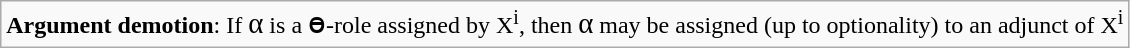<table class="wikitable">
<tr>
<td><strong>Argument demotion</strong>: If <big>α</big> is a <big>ɵ</big>-role assigned by X<sup>i</sup>, then <big>α</big> may be assigned (up to optionality) to an adjunct of X<sup>i</sup></td>
</tr>
</table>
